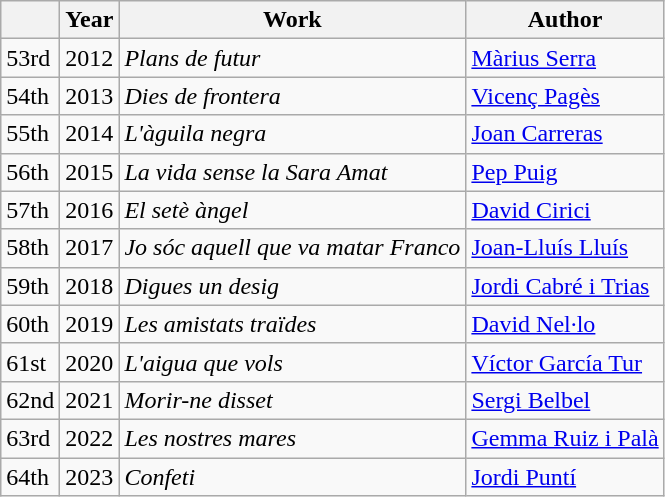<table class="wikitable">
<tr>
<th></th>
<th>Year</th>
<th>Work</th>
<th>Author</th>
</tr>
<tr>
<td>53rd</td>
<td>2012</td>
<td><em>Plans de futur</em></td>
<td><a href='#'>Màrius Serra</a></td>
</tr>
<tr>
<td>54th</td>
<td>2013</td>
<td><em>Dies de frontera</em></td>
<td><a href='#'>Vicenç Pagès</a></td>
</tr>
<tr>
<td>55th</td>
<td>2014</td>
<td><em>L'àguila negra</em></td>
<td><a href='#'>Joan Carreras</a></td>
</tr>
<tr>
<td>56th</td>
<td>2015</td>
<td><em>La vida sense la Sara Amat</em></td>
<td><a href='#'>Pep Puig</a></td>
</tr>
<tr>
<td>57th</td>
<td>2016</td>
<td><em>El setè àngel</em></td>
<td><a href='#'>David Cirici</a></td>
</tr>
<tr>
<td>58th</td>
<td>2017</td>
<td><em>Jo sóc aquell que va matar Franco</em></td>
<td><a href='#'>Joan-Lluís Lluís</a></td>
</tr>
<tr>
<td>59th</td>
<td>2018</td>
<td><em>Digues un desig</em></td>
<td><a href='#'>Jordi Cabré i Trias</a></td>
</tr>
<tr>
<td>60th</td>
<td>2019</td>
<td><em>Les amistats traïdes</em></td>
<td><a href='#'>David Nel·lo</a></td>
</tr>
<tr>
<td>61st</td>
<td>2020</td>
<td><em>L'aigua que vols</em></td>
<td><a href='#'>Víctor García Tur</a></td>
</tr>
<tr>
<td>62nd</td>
<td>2021</td>
<td><em>Morir-ne disset</em></td>
<td><a href='#'>Sergi Belbel</a></td>
</tr>
<tr>
<td>63rd</td>
<td>2022</td>
<td><em>Les nostres mares</em></td>
<td><a href='#'>Gemma Ruiz i Palà</a></td>
</tr>
<tr>
<td>64th</td>
<td>2023</td>
<td><em>Confeti</em></td>
<td><a href='#'>Jordi Puntí</a></td>
</tr>
</table>
